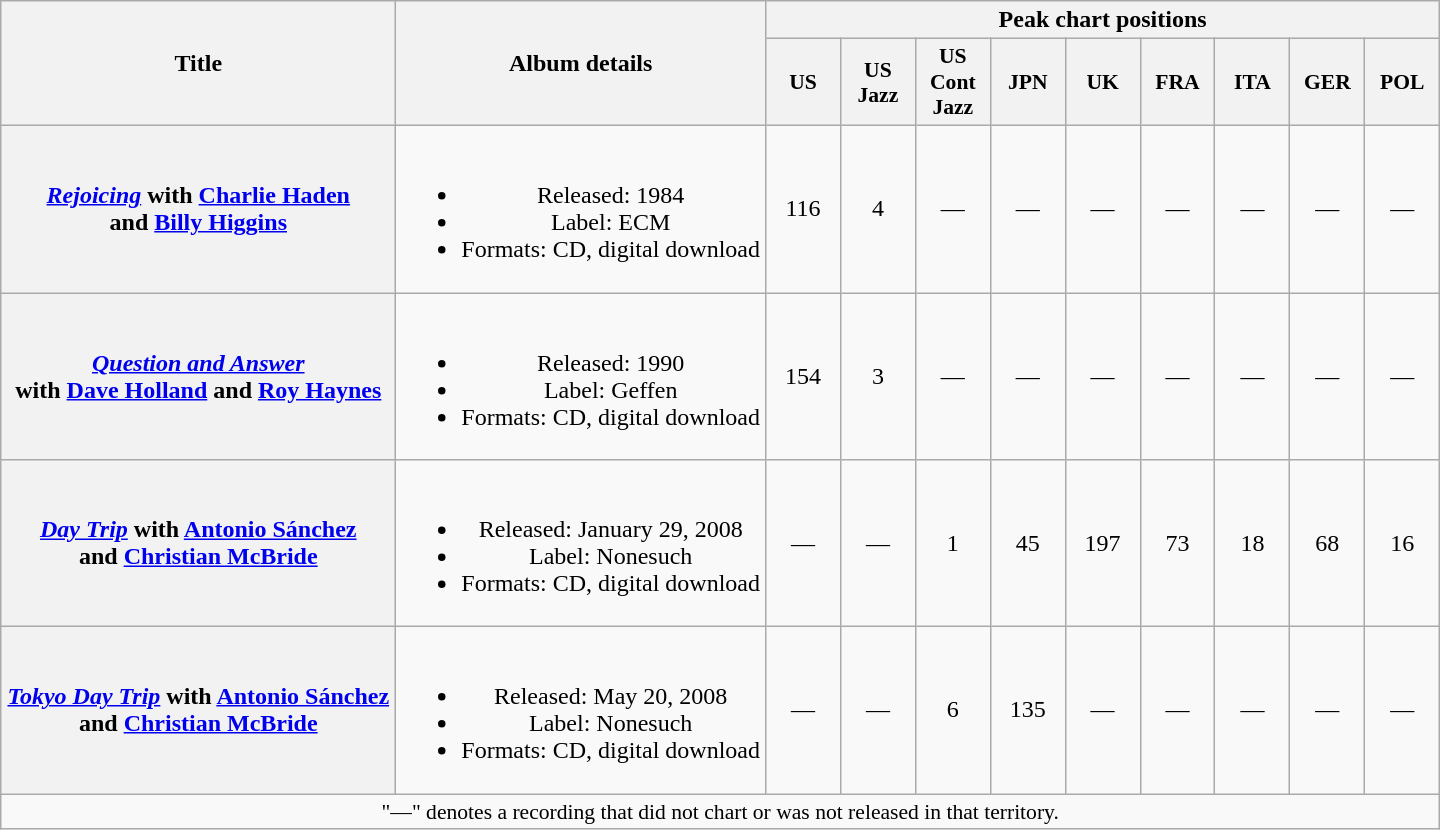<table class="wikitable plainrowheaders" style="text-align:center;">
<tr>
<th scope="col" rowspan="2" style="width:16em;">Title</th>
<th scope="col" rowspan="2">Album details</th>
<th scope="col" colspan="9">Peak chart positions</th>
</tr>
<tr>
<th scope="col" style="width:3em;font-size:90%;">US<br></th>
<th scope="col" style="width:3em;font-size:90%;">US<br>Jazz<br></th>
<th scope="col" style="width:3em;font-size:90%;">US<br>Cont<br>Jazz<br></th>
<th scope="col" style="width:3em;font-size:90%;">JPN<br></th>
<th scope="col" style="width:3em;font-size:90%;">UK<br></th>
<th scope="col" style="width:3em;font-size:90%;">FRA<br></th>
<th scope="col" style="width:3em;font-size:90%;">ITA<br></th>
<th scope="col" style="width:3em;font-size:90%;">GER<br></th>
<th scope="col" style="width:3em;font-size:90%;">POL<br></th>
</tr>
<tr>
<th scope="row"><em><a href='#'>Rejoicing</a></em> with <a href='#'>Charlie Haden</a><br>and <a href='#'>Billy Higgins</a></th>
<td><br><ul><li>Released: 1984</li><li>Label: ECM</li><li>Formats: CD, digital download</li></ul></td>
<td>116</td>
<td>4</td>
<td>—</td>
<td>—</td>
<td>—</td>
<td>—</td>
<td>—</td>
<td>—</td>
<td>—</td>
</tr>
<tr>
<th scope="row"><em><a href='#'>Question and Answer</a></em><br>with <a href='#'>Dave Holland</a> and <a href='#'>Roy Haynes</a></th>
<td><br><ul><li>Released: 1990</li><li>Label: Geffen</li><li>Formats: CD, digital download</li></ul></td>
<td>154</td>
<td>3</td>
<td>—</td>
<td>—</td>
<td>—</td>
<td>—</td>
<td>—</td>
<td>—</td>
<td>—</td>
</tr>
<tr>
<th scope="row"><em><a href='#'>Day Trip</a></em> with <a href='#'>Antonio Sánchez</a><br>and <a href='#'>Christian McBride</a></th>
<td><br><ul><li>Released: January 29, 2008</li><li>Label: Nonesuch</li><li>Formats: CD, digital download</li></ul></td>
<td>—</td>
<td>—</td>
<td>1</td>
<td>45</td>
<td>197</td>
<td>73</td>
<td>18</td>
<td>68</td>
<td>16</td>
</tr>
<tr>
<th scope="row"><em><a href='#'>Tokyo Day Trip</a></em> with <a href='#'>Antonio Sánchez</a><br>and <a href='#'>Christian McBride</a></th>
<td><br><ul><li>Released: May 20, 2008</li><li>Label: Nonesuch</li><li>Formats: CD, digital download</li></ul></td>
<td>—</td>
<td>—</td>
<td>6</td>
<td>135</td>
<td>—</td>
<td>—</td>
<td>—</td>
<td>—</td>
<td>—</td>
</tr>
<tr>
<td colspan="20" style="font-size:90%">"—" denotes a recording that did not chart or was not released in that territory.</td>
</tr>
</table>
